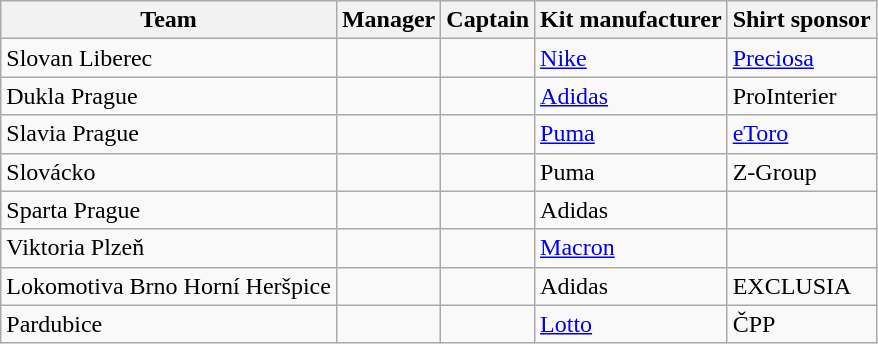<table class="wikitable sortable" style="text-align: left;">
<tr>
<th>Team</th>
<th>Manager</th>
<th>Captain</th>
<th>Kit manufacturer</th>
<th>Shirt sponsor</th>
</tr>
<tr>
<td>Slovan Liberec</td>
<td> </td>
<td> </td>
<td><a href='#'>Nike</a></td>
<td><a href='#'>Preciosa</a></td>
</tr>
<tr>
<td>Dukla Prague</td>
<td> </td>
<td> </td>
<td><a href='#'>Adidas</a></td>
<td>ProInterier</td>
</tr>
<tr>
<td>Slavia Prague</td>
<td> </td>
<td> </td>
<td><a href='#'>Puma</a></td>
<td><a href='#'>eToro</a></td>
</tr>
<tr>
<td>Slovácko</td>
<td> </td>
<td> </td>
<td>Puma</td>
<td>Z-Group</td>
</tr>
<tr>
<td>Sparta Prague</td>
<td> </td>
<td> </td>
<td>Adidas</td>
<td></td>
</tr>
<tr>
<td>Viktoria Plzeň</td>
<td> </td>
<td> </td>
<td><a href='#'>Macron</a></td>
<td></td>
</tr>
<tr>
<td>Lokomotiva Brno Horní Heršpice</td>
<td> </td>
<td> </td>
<td>Adidas</td>
<td>EXCLUSIA</td>
</tr>
<tr>
<td>Pardubice</td>
<td> </td>
<td> </td>
<td><a href='#'>Lotto</a></td>
<td>ČPP</td>
</tr>
</table>
